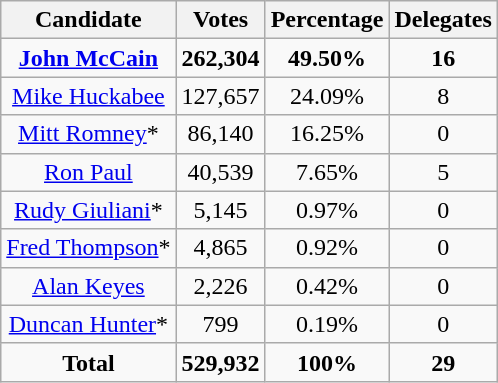<table class="wikitable" style="text-align:center;">
<tr>
<th>Candidate</th>
<th>Votes</th>
<th>Percentage</th>
<th>Delegates</th>
</tr>
<tr>
<td><a href='#'><strong>John McCain</strong></a></td>
<td><strong>262,304</strong></td>
<td><strong>49.50%</strong></td>
<td><strong>16</strong></td>
</tr>
<tr>
<td><a href='#'>Mike Huckabee</a></td>
<td>127,657</td>
<td>24.09%</td>
<td>8</td>
</tr>
<tr>
<td><a href='#'>Mitt Romney</a>*</td>
<td>86,140</td>
<td>16.25%</td>
<td>0</td>
</tr>
<tr>
<td><a href='#'>Ron Paul</a></td>
<td>40,539</td>
<td>7.65%</td>
<td>5</td>
</tr>
<tr>
<td><a href='#'>Rudy Giuliani</a>*</td>
<td>5,145</td>
<td>0.97%</td>
<td>0</td>
</tr>
<tr>
<td><a href='#'>Fred Thompson</a>*</td>
<td>4,865</td>
<td>0.92%</td>
<td>0</td>
</tr>
<tr>
<td><a href='#'>Alan Keyes</a></td>
<td>2,226</td>
<td>0.42%</td>
<td>0</td>
</tr>
<tr>
<td><a href='#'>Duncan Hunter</a>*</td>
<td>799</td>
<td>0.19%</td>
<td>0</td>
</tr>
<tr>
<td><strong>Total</strong></td>
<td><strong>529,932</strong></td>
<td><strong>100%</strong></td>
<td><strong>29</strong></td>
</tr>
</table>
